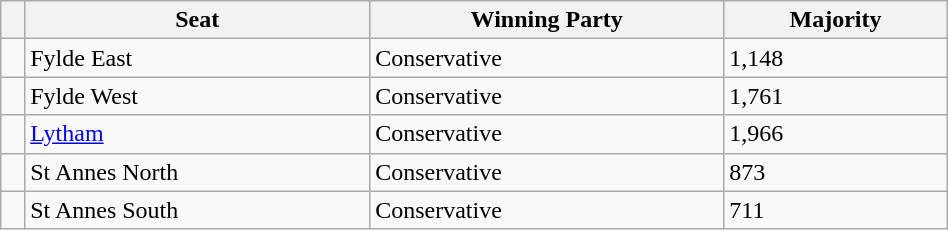<table class="wikitable" style="right; width:50%">
<tr>
<th></th>
<th>Seat</th>
<th>Winning Party</th>
<th>Majority</th>
</tr>
<tr>
<td></td>
<td>Fylde East</td>
<td>Conservative</td>
<td>1,148</td>
</tr>
<tr>
<td></td>
<td>Fylde West</td>
<td>Conservative</td>
<td>1,761</td>
</tr>
<tr>
<td></td>
<td><a href='#'>Lytham</a></td>
<td>Conservative</td>
<td>1,966</td>
</tr>
<tr>
<td></td>
<td>St Annes North</td>
<td>Conservative</td>
<td>873</td>
</tr>
<tr>
<td></td>
<td>St Annes South</td>
<td>Conservative</td>
<td>711</td>
</tr>
</table>
